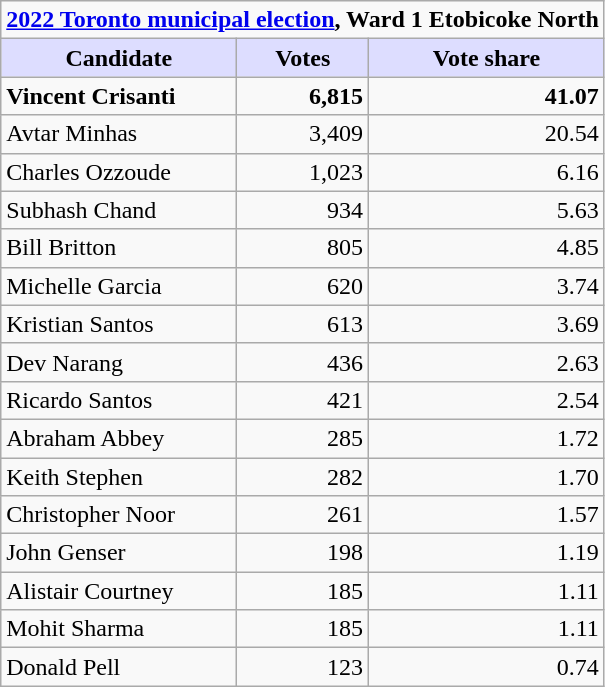<table class="wikitable plainrowheaders">
<tr>
<td colspan="3"><strong><a href='#'>2022 Toronto municipal election</a>, Ward 1 Etobicoke North</strong></td>
</tr>
<tr>
<th scope="col" style="background:#ddf; width:150px;">Candidate</th>
<th scope="col" style="background:#ddf;">Votes</th>
<th scope="col" style="background:#ddf;">Vote share</th>
</tr>
<tr>
<td><strong>Vincent Crisanti</strong></td>
<td style="text-align:right;"><strong>6,815</strong></td>
<td style="text-align:right;"><strong>41.07</strong></td>
</tr>
<tr>
<td>Avtar Minhas</td>
<td style="text-align:right;">3,409</td>
<td style="text-align:right;">20.54</td>
</tr>
<tr>
<td>Charles Ozzoude</td>
<td style="text-align:right;">1,023</td>
<td style="text-align:right;">6.16</td>
</tr>
<tr>
<td>Subhash Chand</td>
<td style="text-align:right;">934</td>
<td style="text-align:right;">5.63</td>
</tr>
<tr>
<td>Bill Britton</td>
<td style="text-align:right;">805</td>
<td style="text-align:right;">4.85</td>
</tr>
<tr>
<td>Michelle Garcia</td>
<td style="text-align:right;">620</td>
<td style="text-align:right;">3.74</td>
</tr>
<tr>
<td>Kristian Santos</td>
<td style="text-align:right;">613</td>
<td style="text-align:right;">3.69</td>
</tr>
<tr>
<td>Dev Narang</td>
<td style="text-align:right;">436</td>
<td style="text-align:right;">2.63</td>
</tr>
<tr>
<td>Ricardo Santos</td>
<td style="text-align:right;">421</td>
<td style="text-align:right;">2.54</td>
</tr>
<tr>
<td>Abraham Abbey</td>
<td style="text-align:right;">285</td>
<td style="text-align:right;">1.72</td>
</tr>
<tr>
<td>Keith Stephen</td>
<td style="text-align:right;">282</td>
<td style="text-align:right;">1.70</td>
</tr>
<tr>
<td>Christopher Noor</td>
<td style="text-align:right;">261</td>
<td style="text-align:right;">1.57</td>
</tr>
<tr>
<td>John Genser</td>
<td style="text-align:right;">198</td>
<td style="text-align:right;">1.19</td>
</tr>
<tr>
<td>Alistair Courtney</td>
<td style="text-align:right;">185</td>
<td style="text-align:right;">1.11</td>
</tr>
<tr>
<td>Mohit Sharma</td>
<td style="text-align:right;">185</td>
<td style="text-align:right;">1.11</td>
</tr>
<tr>
<td>Donald Pell</td>
<td style="text-align:right;">123</td>
<td style="text-align:right;">0.74</td>
</tr>
</table>
